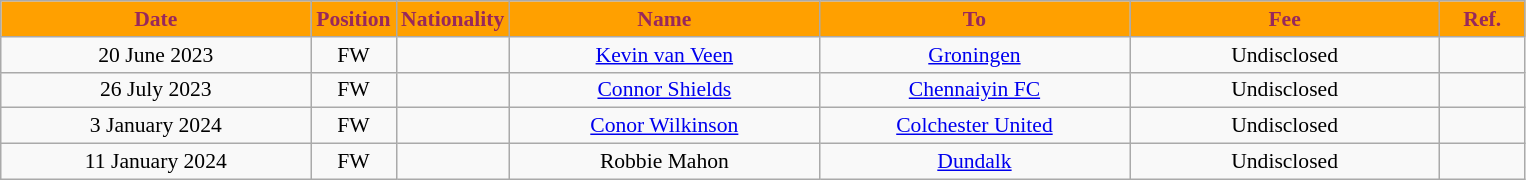<table class="wikitable"  style="text-align:center; font-size:90%; ">
<tr>
<th style="background:#ffa000; color:#98285c; width:200px;">Date</th>
<th style="background:#ffa000; color:#98285c; width:50px;">Position</th>
<th style="background:#ffa000; color:#98285c; width:50px;">Nationality</th>
<th style="background:#ffa000; color:#98285c; width:200px;">Name</th>
<th style="background:#ffa000; color:#98285c; width:200px;">To</th>
<th style="background:#ffa000; color:#98285c; width:200px;">Fee</th>
<th style="background:#ffa000; color:#98285c; width:50px;">Ref.</th>
</tr>
<tr>
<td>20 June 2023</td>
<td>FW</td>
<td></td>
<td><a href='#'>Kevin van Veen</a></td>
<td><a href='#'>Groningen</a></td>
<td>Undisclosed</td>
<td></td>
</tr>
<tr>
<td>26 July 2023</td>
<td>FW</td>
<td></td>
<td><a href='#'>Connor Shields</a></td>
<td><a href='#'>Chennaiyin FC</a></td>
<td>Undisclosed</td>
<td></td>
</tr>
<tr>
<td>3 January 2024</td>
<td>FW</td>
<td></td>
<td><a href='#'>Conor Wilkinson</a></td>
<td><a href='#'>Colchester United</a></td>
<td>Undisclosed</td>
<td></td>
</tr>
<tr>
<td>11 January 2024</td>
<td>FW</td>
<td></td>
<td>Robbie Mahon</td>
<td><a href='#'>Dundalk</a></td>
<td>Undisclosed</td>
<td></td>
</tr>
</table>
